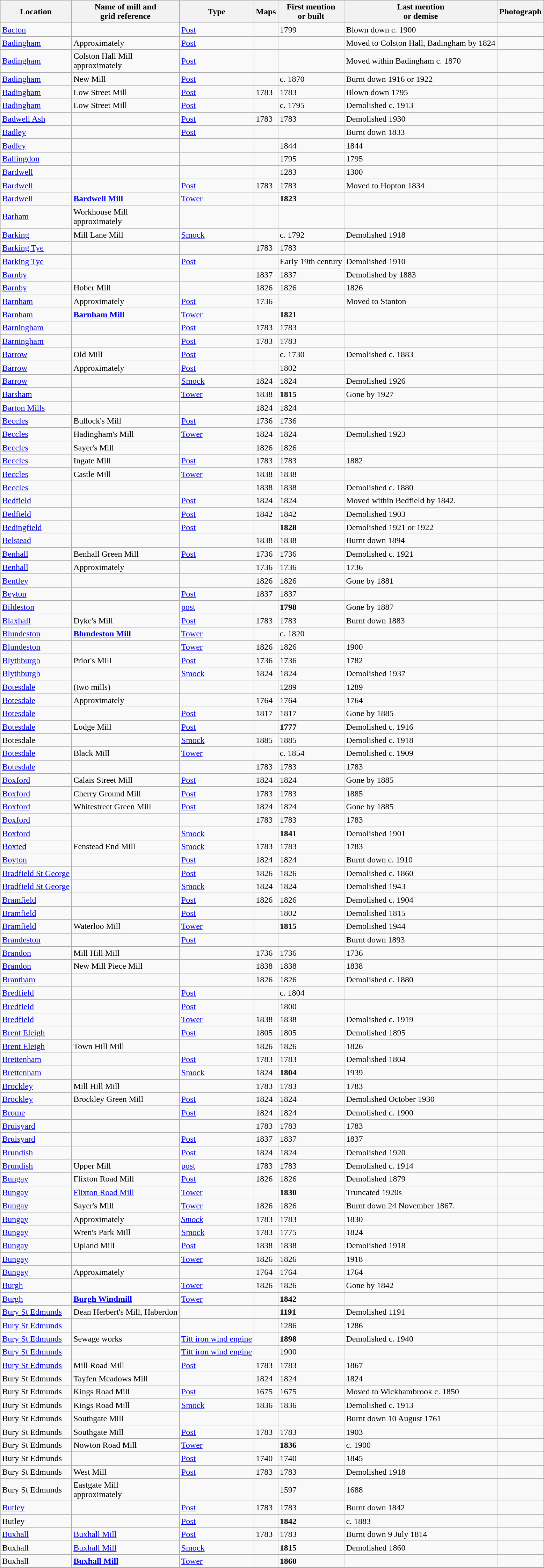<table class="wikitable">
<tr>
<th>Location</th>
<th>Name of mill and<br>grid reference</th>
<th>Type</th>
<th>Maps</th>
<th>First mention<br>or built</th>
<th>Last mention<br> or demise</th>
<th>Photograph</th>
</tr>
<tr>
<td><a href='#'>Bacton</a></td>
<td></td>
<td><a href='#'>Post</a></td>
<td></td>
<td>1799</td>
<td>Blown down c. 1900</td>
<td></td>
</tr>
<tr>
<td><a href='#'>Badingham</a></td>
<td>Approximately<br></td>
<td><a href='#'>Post</a></td>
<td></td>
<td></td>
<td>Moved to Colston Hall, Badingham by 1824</td>
<td></td>
</tr>
<tr>
<td><a href='#'>Badingham</a></td>
<td>Colston Hall Mill<br>approximately<br></td>
<td><a href='#'>Post</a></td>
<td></td>
<td></td>
<td>Moved within Badingham c. 1870</td>
<td></td>
</tr>
<tr>
<td><a href='#'>Badingham</a></td>
<td>New Mill<br></td>
<td><a href='#'>Post</a></td>
<td></td>
<td>c. 1870</td>
<td>Burnt down 1916 or 1922</td>
<td></td>
</tr>
<tr>
<td><a href='#'>Badingham</a></td>
<td>Low Street Mill<br></td>
<td><a href='#'>Post</a></td>
<td>1783</td>
<td>1783</td>
<td>Blown down 1795</td>
<td></td>
</tr>
<tr>
<td><a href='#'>Badingham</a></td>
<td>Low Street Mill<br></td>
<td><a href='#'>Post</a></td>
<td></td>
<td>c. 1795</td>
<td>Demolished c. 1913</td>
<td></td>
</tr>
<tr>
<td><a href='#'>Badwell Ash</a></td>
<td></td>
<td><a href='#'>Post</a></td>
<td>1783</td>
<td>1783</td>
<td>Demolished 1930</td>
<td></td>
</tr>
<tr>
<td><a href='#'>Badley</a></td>
<td></td>
<td><a href='#'>Post</a></td>
<td></td>
<td></td>
<td>Burnt down 1833</td>
<td></td>
</tr>
<tr>
<td><a href='#'>Badley</a></td>
<td></td>
<td></td>
<td></td>
<td>1844</td>
<td>1844</td>
<td></td>
</tr>
<tr>
<td><a href='#'>Ballingdon</a></td>
<td></td>
<td></td>
<td></td>
<td>1795</td>
<td>1795</td>
<td></td>
</tr>
<tr>
<td><a href='#'>Bardwell</a></td>
<td></td>
<td></td>
<td></td>
<td>1283</td>
<td>1300</td>
<td></td>
</tr>
<tr>
<td><a href='#'>Bardwell</a></td>
<td></td>
<td><a href='#'>Post</a></td>
<td>1783</td>
<td>1783</td>
<td>Moved to Hopton 1834</td>
<td></td>
</tr>
<tr>
<td><a href='#'>Bardwell</a></td>
<td><strong><a href='#'>Bardwell Mill</a></strong><br></td>
<td><a href='#'>Tower</a></td>
<td></td>
<td><strong>1823</strong></td>
<td></td>
<td></td>
</tr>
<tr>
<td><a href='#'>Barham</a></td>
<td>Workhouse Mill<br>approximately<br></td>
<td></td>
<td></td>
<td></td>
<td></td>
<td></td>
</tr>
<tr>
<td><a href='#'>Barking</a></td>
<td>Mill Lane Mill<br></td>
<td><a href='#'>Smock</a></td>
<td></td>
<td>c. 1792</td>
<td>Demolished 1918</td>
<td></td>
</tr>
<tr>
<td><a href='#'>Barking Tye</a></td>
<td></td>
<td></td>
<td>1783</td>
<td>1783</td>
<td></td>
<td></td>
</tr>
<tr>
<td><a href='#'>Barking Tye</a></td>
<td></td>
<td><a href='#'>Post</a></td>
<td></td>
<td>Early 19th century</td>
<td>Demolished 1910</td>
<td></td>
</tr>
<tr>
<td><a href='#'>Barnby</a></td>
<td></td>
<td></td>
<td>1837</td>
<td>1837</td>
<td>Demolished by 1883</td>
<td></td>
</tr>
<tr>
<td><a href='#'>Barnby</a></td>
<td>Hober Mill<br></td>
<td></td>
<td>1826</td>
<td>1826</td>
<td>1826</td>
<td></td>
</tr>
<tr>
<td><a href='#'>Barnham</a></td>
<td>Approximately<br></td>
<td><a href='#'>Post</a></td>
<td>1736</td>
<td></td>
<td>Moved to Stanton</td>
<td></td>
</tr>
<tr>
<td><a href='#'>Barnham</a></td>
<td><strong><a href='#'>Barnham Mill</a></strong><br></td>
<td><a href='#'>Tower</a></td>
<td></td>
<td><strong>1821</strong></td>
<td></td>
<td></td>
</tr>
<tr>
<td><a href='#'>Barningham</a></td>
<td></td>
<td><a href='#'>Post</a></td>
<td>1783</td>
<td>1783</td>
<td></td>
<td></td>
</tr>
<tr>
<td><a href='#'>Barningham</a></td>
<td></td>
<td><a href='#'>Post</a></td>
<td>1783</td>
<td>1783</td>
<td></td>
<td></td>
</tr>
<tr>
<td><a href='#'>Barrow</a></td>
<td>Old Mill<br></td>
<td><a href='#'>Post</a></td>
<td></td>
<td>c. 1730</td>
<td>Demolished c. 1883</td>
<td></td>
</tr>
<tr>
<td><a href='#'>Barrow</a></td>
<td>Approximately<br></td>
<td><a href='#'>Post</a></td>
<td></td>
<td>1802</td>
<td></td>
<td></td>
</tr>
<tr>
<td><a href='#'>Barrow</a></td>
<td></td>
<td><a href='#'>Smock</a></td>
<td>1824</td>
<td>1824</td>
<td>Demolished 1926</td>
<td></td>
</tr>
<tr>
<td><a href='#'>Barsham</a></td>
<td></td>
<td><a href='#'>Tower</a></td>
<td>1838</td>
<td><strong>1815</strong></td>
<td>Gone by 1927</td>
<td></td>
</tr>
<tr>
<td><a href='#'>Barton Mills</a></td>
<td></td>
<td></td>
<td>1824</td>
<td>1824</td>
<td></td>
<td></td>
</tr>
<tr>
<td><a href='#'>Beccles</a></td>
<td>Bullock's Mill<br></td>
<td><a href='#'>Post</a></td>
<td>1736</td>
<td>1736</td>
<td></td>
<td></td>
</tr>
<tr>
<td><a href='#'>Beccles</a></td>
<td>Hadingham's Mill<br></td>
<td><a href='#'>Tower</a></td>
<td>1824</td>
<td>1824</td>
<td>Demolished 1923</td>
<td></td>
</tr>
<tr>
<td><a href='#'>Beccles</a></td>
<td>Sayer's Mill<br></td>
<td></td>
<td>1826</td>
<td>1826</td>
<td></td>
<td></td>
</tr>
<tr>
<td><a href='#'>Beccles</a></td>
<td>Ingate Mill<br></td>
<td><a href='#'>Post</a></td>
<td>1783</td>
<td>1783</td>
<td>1882</td>
<td></td>
</tr>
<tr>
<td><a href='#'>Beccles</a></td>
<td>Castle Mill<br></td>
<td><a href='#'>Tower</a></td>
<td>1838</td>
<td>1838</td>
<td></td>
<td></td>
</tr>
<tr>
<td><a href='#'>Beccles</a></td>
<td></td>
<td></td>
<td>1838</td>
<td>1838</td>
<td>Demolished c. 1880</td>
<td></td>
</tr>
<tr>
<td><a href='#'>Bedfield</a></td>
<td></td>
<td><a href='#'>Post</a></td>
<td>1824</td>
<td>1824</td>
<td>Moved within Bedfield by 1842.</td>
<td></td>
</tr>
<tr>
<td><a href='#'>Bedfield</a></td>
<td></td>
<td><a href='#'>Post</a></td>
<td>1842</td>
<td>1842</td>
<td>Demolished 1903</td>
<td></td>
</tr>
<tr>
<td><a href='#'>Bedingfield</a></td>
<td></td>
<td><a href='#'>Post</a></td>
<td></td>
<td><strong>1828</strong></td>
<td>Demolished 1921 or 1922</td>
<td></td>
</tr>
<tr>
<td><a href='#'>Belstead</a></td>
<td></td>
<td></td>
<td>1838</td>
<td>1838</td>
<td>Burnt down 1894</td>
<td></td>
</tr>
<tr>
<td><a href='#'>Benhall</a></td>
<td>Benhall Green Mill<br></td>
<td><a href='#'>Post</a></td>
<td>1736</td>
<td>1736</td>
<td>Demolished c. 1921</td>
<td></td>
</tr>
<tr>
<td><a href='#'>Benhall</a></td>
<td>Approximately<br></td>
<td></td>
<td>1736</td>
<td>1736</td>
<td>1736</td>
<td></td>
</tr>
<tr>
<td><a href='#'>Bentley</a></td>
<td></td>
<td></td>
<td>1826</td>
<td>1826</td>
<td>Gone by 1881</td>
<td></td>
</tr>
<tr>
<td><a href='#'>Beyton</a></td>
<td></td>
<td><a href='#'>Post</a></td>
<td>1837</td>
<td>1837</td>
<td></td>
<td></td>
</tr>
<tr>
<td><a href='#'>Bildeston</a></td>
<td></td>
<td><a href='#'>post</a></td>
<td></td>
<td><strong>1798</strong></td>
<td>Gone by 1887</td>
<td></td>
</tr>
<tr>
<td><a href='#'>Blaxhall</a></td>
<td>Dyke's Mill<br></td>
<td><a href='#'>Post</a></td>
<td>1783</td>
<td>1783</td>
<td>Burnt down 1883</td>
<td></td>
</tr>
<tr>
<td><a href='#'>Blundeston</a></td>
<td><strong><a href='#'>Blundeston Mill</a></strong><br></td>
<td><a href='#'>Tower</a></td>
<td></td>
<td>c. 1820</td>
<td></td>
<td></td>
</tr>
<tr>
<td><a href='#'>Blundeston</a></td>
<td></td>
<td><a href='#'>Tower</a></td>
<td>1826</td>
<td>1826</td>
<td>1900</td>
<td></td>
</tr>
<tr>
<td><a href='#'>Blythburgh</a></td>
<td>Prior's Mill<br></td>
<td><a href='#'>Post</a></td>
<td>1736</td>
<td>1736</td>
<td>1782</td>
<td></td>
</tr>
<tr>
<td><a href='#'>Blythburgh</a></td>
<td></td>
<td><a href='#'>Smock</a></td>
<td>1824</td>
<td>1824</td>
<td>Demolished 1937</td>
<td></td>
</tr>
<tr>
<td><a href='#'>Botesdale</a></td>
<td>(two mills)</td>
<td></td>
<td></td>
<td>1289</td>
<td>1289</td>
<td></td>
</tr>
<tr>
<td><a href='#'>Botesdale</a></td>
<td>Approximately<br></td>
<td></td>
<td>1764</td>
<td>1764</td>
<td>1764</td>
<td></td>
</tr>
<tr>
<td><a href='#'>Botesdale</a></td>
<td></td>
<td><a href='#'>Post</a></td>
<td>1817</td>
<td>1817</td>
<td>Gone by 1885</td>
<td></td>
</tr>
<tr>
<td><a href='#'>Botesdale</a></td>
<td>Lodge Mill<br></td>
<td><a href='#'>Post</a></td>
<td></td>
<td><strong>1777</strong></td>
<td>Demolished c. 1916</td>
<td></td>
</tr>
<tr>
<td>Botesdale</td>
<td></td>
<td><a href='#'>Smock</a></td>
<td>1885</td>
<td>1885</td>
<td>Demolished c. 1918</td>
<td></td>
</tr>
<tr>
<td><a href='#'>Botesdale</a></td>
<td>Black Mill<br></td>
<td><a href='#'>Tower</a></td>
<td></td>
<td>c. 1854</td>
<td>Demolished c. 1909</td>
<td></td>
</tr>
<tr>
<td><a href='#'>Botesdale</a></td>
<td></td>
<td></td>
<td>1783</td>
<td>1783</td>
<td>1783</td>
<td></td>
</tr>
<tr>
<td><a href='#'>Boxford</a></td>
<td>Calais Street Mill<br></td>
<td><a href='#'>Post</a></td>
<td>1824</td>
<td>1824</td>
<td>Gone by 1885</td>
<td></td>
</tr>
<tr>
<td><a href='#'>Boxford</a></td>
<td>Cherry Ground Mill<br></td>
<td><a href='#'>Post</a></td>
<td>1783</td>
<td>1783</td>
<td>1885</td>
<td></td>
</tr>
<tr>
<td><a href='#'>Boxford</a></td>
<td>Whitestreet Green Mill<br></td>
<td><a href='#'>Post</a></td>
<td>1824</td>
<td>1824</td>
<td>Gone by 1885</td>
<td></td>
</tr>
<tr>
<td><a href='#'>Boxford</a></td>
<td></td>
<td></td>
<td>1783</td>
<td>1783</td>
<td>1783</td>
<td></td>
</tr>
<tr>
<td><a href='#'>Boxford</a></td>
<td></td>
<td><a href='#'>Smock</a></td>
<td></td>
<td><strong>1841</strong></td>
<td>Demolished 1901</td>
<td></td>
</tr>
<tr>
<td><a href='#'>Boxted</a></td>
<td>Fenstead End Mill<br></td>
<td><a href='#'>Smock</a></td>
<td>1783</td>
<td>1783</td>
<td>1783</td>
<td></td>
</tr>
<tr>
<td><a href='#'>Boyton</a></td>
<td></td>
<td><a href='#'>Post</a></td>
<td>1824</td>
<td>1824</td>
<td>Burnt down c. 1910</td>
<td></td>
</tr>
<tr>
<td><a href='#'>Bradfield St George</a></td>
<td></td>
<td><a href='#'>Post</a></td>
<td>1826</td>
<td>1826</td>
<td>Demolished c. 1860</td>
<td></td>
</tr>
<tr>
<td><a href='#'>Bradfield St George</a></td>
<td></td>
<td><a href='#'>Smock</a></td>
<td>1824</td>
<td>1824</td>
<td>Demolished 1943</td>
<td></td>
</tr>
<tr>
<td><a href='#'>Bramfield</a></td>
<td></td>
<td><a href='#'>Post</a></td>
<td>1826</td>
<td>1826</td>
<td>Demolished c. 1904</td>
<td></td>
</tr>
<tr>
<td><a href='#'>Bramfield</a></td>
<td></td>
<td><a href='#'>Post</a></td>
<td></td>
<td>1802</td>
<td>Demolished 1815</td>
<td></td>
</tr>
<tr>
<td><a href='#'>Bramfield</a></td>
<td>Waterloo Mill<br></td>
<td><a href='#'>Tower</a></td>
<td></td>
<td><strong>1815</strong></td>
<td>Demolished 1944</td>
<td></td>
</tr>
<tr>
<td><a href='#'>Brandeston</a></td>
<td></td>
<td><a href='#'>Post</a></td>
<td></td>
<td></td>
<td>Burnt down 1893</td>
<td></td>
</tr>
<tr>
<td><a href='#'>Brandon</a></td>
<td>Mill Hill Mill<br></td>
<td></td>
<td>1736</td>
<td>1736</td>
<td>1736</td>
<td></td>
</tr>
<tr>
<td><a href='#'>Brandon</a></td>
<td>New Mill Piece Mill<br></td>
<td></td>
<td>1838</td>
<td>1838</td>
<td>1838</td>
<td></td>
</tr>
<tr>
<td><a href='#'>Brantham</a></td>
<td></td>
<td></td>
<td>1826</td>
<td>1826</td>
<td>Demolished c. 1880</td>
<td></td>
</tr>
<tr>
<td><a href='#'>Bredfield</a></td>
<td></td>
<td><a href='#'>Post</a></td>
<td></td>
<td>c. 1804</td>
<td></td>
<td></td>
</tr>
<tr>
<td><a href='#'>Bredfield</a></td>
<td></td>
<td><a href='#'>Post</a></td>
<td></td>
<td>1800</td>
<td></td>
<td></td>
</tr>
<tr>
<td><a href='#'>Bredfield</a></td>
<td></td>
<td><a href='#'>Tower</a></td>
<td>1838</td>
<td>1838</td>
<td>Demolished c. 1919</td>
<td></td>
</tr>
<tr>
<td><a href='#'>Brent Eleigh</a></td>
<td></td>
<td><a href='#'>Post</a></td>
<td>1805</td>
<td>1805</td>
<td>Demolished 1895</td>
<td></td>
</tr>
<tr>
<td><a href='#'>Brent Eleigh</a></td>
<td>Town Hill Mill<br></td>
<td></td>
<td>1826</td>
<td>1826</td>
<td>1826</td>
<td></td>
</tr>
<tr>
<td><a href='#'>Brettenham</a></td>
<td></td>
<td><a href='#'>Post</a></td>
<td>1783</td>
<td>1783</td>
<td>Demolished 1804</td>
<td></td>
</tr>
<tr>
<td><a href='#'>Brettenham</a></td>
<td></td>
<td><a href='#'>Smock</a></td>
<td>1824</td>
<td><strong>1804</strong></td>
<td>1939</td>
<td></td>
</tr>
<tr>
<td><a href='#'>Brockley</a></td>
<td>Mill Hill Mill<br></td>
<td></td>
<td>1783</td>
<td>1783</td>
<td>1783</td>
<td></td>
</tr>
<tr>
<td><a href='#'>Brockley</a></td>
<td>Brockley Green Mill<br></td>
<td><a href='#'>Post</a></td>
<td>1824</td>
<td>1824</td>
<td>Demolished October 1930</td>
<td></td>
</tr>
<tr>
<td><a href='#'>Brome</a></td>
<td></td>
<td><a href='#'>Post</a></td>
<td>1824</td>
<td>1824</td>
<td>Demolished c. 1900<br></td>
<td></td>
</tr>
<tr>
<td><a href='#'>Bruisyard</a></td>
<td></td>
<td></td>
<td>1783</td>
<td>1783</td>
<td>1783</td>
<td></td>
</tr>
<tr>
<td><a href='#'>Bruisyard</a></td>
<td></td>
<td><a href='#'>Post</a></td>
<td>1837</td>
<td>1837</td>
<td>1837</td>
<td></td>
</tr>
<tr>
<td><a href='#'>Brundish</a></td>
<td></td>
<td><a href='#'>Post</a></td>
<td>1824</td>
<td>1824</td>
<td>Demolished 1920</td>
<td></td>
</tr>
<tr>
<td><a href='#'>Brundish</a></td>
<td>Upper Mill<br></td>
<td><a href='#'>post</a></td>
<td>1783</td>
<td>1783</td>
<td>Demolished c. 1914</td>
<td></td>
</tr>
<tr>
<td><a href='#'>Bungay</a></td>
<td>Flixton Road Mill<br></td>
<td><a href='#'>Post</a></td>
<td>1826</td>
<td>1826</td>
<td>Demolished 1879</td>
<td></td>
</tr>
<tr>
<td><a href='#'>Bungay</a></td>
<td><a href='#'>Flixton Road Mill</a><br></td>
<td><a href='#'>Tower</a></td>
<td></td>
<td><strong>1830</strong></td>
<td>Truncated 1920s<br></td>
<td></td>
</tr>
<tr>
<td><a href='#'>Bungay</a></td>
<td>Sayer's Mill<br></td>
<td><a href='#'>Tower</a></td>
<td>1826</td>
<td>1826</td>
<td>Burnt down 24 November 1867.</td>
<td></td>
</tr>
<tr>
<td><a href='#'>Bungay</a></td>
<td>Approximately<br></td>
<td><em><a href='#'>Smock</a></em></td>
<td>1783</td>
<td>1783</td>
<td>1830</td>
<td></td>
</tr>
<tr>
<td><a href='#'>Bungay</a></td>
<td>Wren's Park Mill<br></td>
<td><a href='#'>Smock</a></td>
<td>1783</td>
<td>1775</td>
<td>1824</td>
<td></td>
</tr>
<tr>
<td><a href='#'>Bungay</a></td>
<td>Upland Mill<br></td>
<td><a href='#'>Post</a></td>
<td>1838</td>
<td>1838</td>
<td>Demolished 1918</td>
<td></td>
</tr>
<tr>
<td><a href='#'>Bungay</a></td>
<td></td>
<td><a href='#'>Tower</a></td>
<td>1826</td>
<td>1826</td>
<td>1918</td>
<td></td>
</tr>
<tr>
<td><a href='#'>Bungay</a></td>
<td>Approximately<br></td>
<td></td>
<td>1764</td>
<td>1764</td>
<td>1764</td>
<td></td>
</tr>
<tr>
<td><a href='#'>Burgh</a></td>
<td></td>
<td><a href='#'>Tower</a></td>
<td>1826</td>
<td>1826</td>
<td>Gone by 1842</td>
<td></td>
</tr>
<tr>
<td><a href='#'>Burgh</a></td>
<td><strong><a href='#'>Burgh Windmill</a></strong><br></td>
<td><a href='#'>Tower</a></td>
<td></td>
<td><strong>1842</strong></td>
<td></td>
<td></td>
</tr>
<tr>
<td><a href='#'>Bury St Edmunds</a></td>
<td>Dean Herbert's Mill, Haberdon</td>
<td></td>
<td></td>
<td><strong>1191</strong></td>
<td>Demolished 1191</td>
<td></td>
</tr>
<tr>
<td><a href='#'>Bury St Edmunds</a></td>
<td></td>
<td></td>
<td></td>
<td>1286</td>
<td>1286</td>
<td></td>
</tr>
<tr>
<td><a href='#'>Bury St Edmunds</a></td>
<td>Sewage works<br></td>
<td><a href='#'>Titt iron wind engine</a></td>
<td></td>
<td><strong>1898</strong></td>
<td>Demolished c. 1940</td>
<td></td>
</tr>
<tr>
<td><a href='#'>Bury St Edmunds</a></td>
<td></td>
<td><a href='#'>Titt iron wind engine</a></td>
<td></td>
<td>1900</td>
<td></td>
<td></td>
</tr>
<tr>
<td><a href='#'>Bury St Edmunds</a></td>
<td>Mill Road Mill<br></td>
<td><a href='#'>Post</a></td>
<td>1783</td>
<td>1783</td>
<td>1867</td>
<td></td>
</tr>
<tr>
<td>Bury St Edmunds</td>
<td>Tayfen Meadows Mill<br></td>
<td></td>
<td>1824</td>
<td>1824</td>
<td>1824</td>
<td></td>
</tr>
<tr>
<td>Bury St Edmunds</td>
<td>Kings Road Mill<br></td>
<td><a href='#'>Post</a></td>
<td>1675</td>
<td>1675</td>
<td>Moved to Wickhambrook c. 1850</td>
<td></td>
</tr>
<tr>
<td>Bury St Edmunds</td>
<td>Kings Road Mill<br></td>
<td><a href='#'>Smock</a></td>
<td>1836</td>
<td>1836</td>
<td>Demolished c. 1913</td>
<td></td>
</tr>
<tr>
<td>Bury St Edmunds</td>
<td>Southgate Mill<br></td>
<td></td>
<td></td>
<td></td>
<td>Burnt down 10 August 1761</td>
<td></td>
</tr>
<tr>
<td>Bury St Edmunds</td>
<td>Southgate Mill<br></td>
<td><a href='#'>Post</a></td>
<td>1783</td>
<td>1783</td>
<td>1903</td>
<td></td>
</tr>
<tr>
<td>Bury St Edmunds</td>
<td>Nowton Road Mill<br></td>
<td><a href='#'>Tower</a></td>
<td></td>
<td><strong>1836</strong></td>
<td>c. 1900</td>
<td></td>
</tr>
<tr>
<td>Bury St Edmunds</td>
<td></td>
<td><a href='#'>Post</a></td>
<td>1740</td>
<td>1740</td>
<td>1845</td>
<td></td>
</tr>
<tr>
<td>Bury St Edmunds</td>
<td>West Mill<br></td>
<td><a href='#'>Post</a></td>
<td>1783</td>
<td>1783</td>
<td>Demolished 1918</td>
<td></td>
</tr>
<tr>
<td>Bury St Edmunds</td>
<td>Eastgate Mill<br>approximately<br></td>
<td></td>
<td></td>
<td>1597</td>
<td>1688</td>
<td></td>
</tr>
<tr>
<td><a href='#'>Butley</a></td>
<td></td>
<td><a href='#'>Post</a></td>
<td>1783</td>
<td>1783</td>
<td>Burnt down 1842</td>
<td></td>
</tr>
<tr>
<td>Butley</td>
<td></td>
<td><a href='#'>Post</a></td>
<td></td>
<td><strong>1842</strong></td>
<td>c. 1883</td>
<td></td>
</tr>
<tr>
<td><a href='#'>Buxhall</a></td>
<td><a href='#'>Buxhall Mill</a><br></td>
<td><a href='#'>Post</a></td>
<td>1783</td>
<td>1783</td>
<td>Burnt down 9 July 1814</td>
<td></td>
</tr>
<tr>
<td>Buxhall</td>
<td><a href='#'>Buxhall Mill</a><br></td>
<td><a href='#'>Smock</a></td>
<td></td>
<td><strong>1815</strong></td>
<td>Demolished 1860</td>
<td></td>
</tr>
<tr>
<td>Buxhall</td>
<td><strong><a href='#'>Buxhall Mill</a></strong><br></td>
<td><a href='#'>Tower</a></td>
<td></td>
<td><strong>1860</strong></td>
<td></td>
<td></td>
</tr>
</table>
